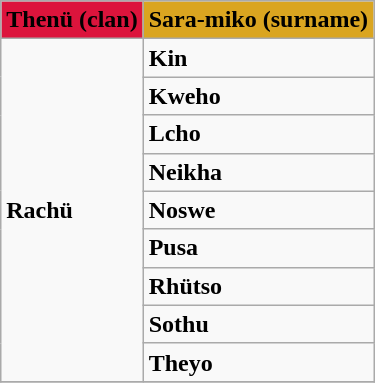<table class="wikitable sortable">
<tr>
<th style="background-color:crimson"><strong>Thenü (clan)</strong></th>
<th style="background-color:#DAA520"><strong>Sara-miko</strong> (surname)</th>
</tr>
<tr>
<td rowspan=9><strong>Rachü</strong></td>
<td><strong>Kin</strong></td>
</tr>
<tr>
<td><strong>Kweho</strong></td>
</tr>
<tr>
<td><strong>Lcho</strong></td>
</tr>
<tr>
<td><strong>Neikha</strong></td>
</tr>
<tr>
<td><strong>Noswe</strong></td>
</tr>
<tr>
<td><strong>Pusa</strong></td>
</tr>
<tr>
<td><strong>Rhütso</strong></td>
</tr>
<tr>
<td><strong>Sothu</strong></td>
</tr>
<tr>
<td><strong>Theyo</strong></td>
</tr>
<tr>
</tr>
</table>
